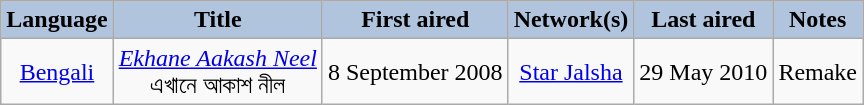<table class="wikitable" style="text-align:center;">
<tr>
<th style="background:LightSteelBlue;">Language</th>
<th style="background:LightSteelBlue;">Title</th>
<th style="background:LightSteelBlue;">First aired</th>
<th style="background:LightSteelBlue;">Network(s)</th>
<th style="background:LightSteelBlue;">Last aired</th>
<th style="background:LightSteelBlue;">Notes</th>
</tr>
<tr>
<td><a href='#'>Bengali</a></td>
<td><em><a href='#'>Ekhane Aakash Neel</a></em> <br> এখানে আকাশ নীল</td>
<td>8 September 2008</td>
<td><a href='#'>Star Jalsha</a></td>
<td>29 May 2010</td>
<td>Remake</td>
</tr>
</table>
